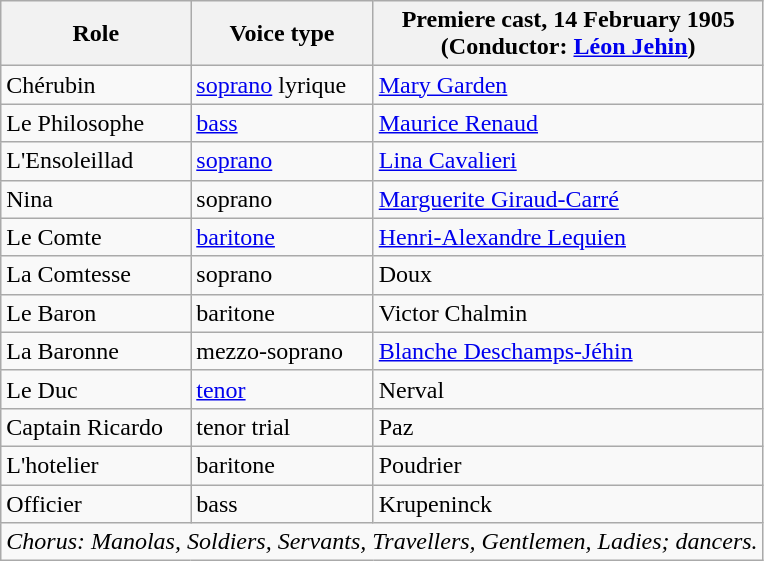<table class="wikitable">
<tr>
<th>Role</th>
<th>Voice type</th>
<th>Premiere cast, 14 February 1905<br>(Conductor: <a href='#'>Léon Jehin</a>)</th>
</tr>
<tr>
<td>Chérubin</td>
<td><a href='#'>soprano</a> lyrique</td>
<td><a href='#'>Mary Garden</a></td>
</tr>
<tr>
<td>Le Philosophe</td>
<td><a href='#'>bass</a></td>
<td><a href='#'>Maurice Renaud</a></td>
</tr>
<tr>
<td>L'Ensoleillad</td>
<td><a href='#'>soprano</a></td>
<td><a href='#'>Lina Cavalieri</a></td>
</tr>
<tr>
<td>Nina</td>
<td>soprano</td>
<td><a href='#'>Marguerite Giraud-Carré</a></td>
</tr>
<tr>
<td>Le Comte</td>
<td><a href='#'>baritone</a></td>
<td><a href='#'>Henri-Alexandre Lequien</a></td>
</tr>
<tr>
<td>La Comtesse</td>
<td>soprano</td>
<td>Doux</td>
</tr>
<tr>
<td>Le Baron</td>
<td>baritone</td>
<td>Victor Chalmin</td>
</tr>
<tr>
<td>La Baronne</td>
<td>mezzo-soprano</td>
<td><a href='#'>Blanche Deschamps-Jéhin</a></td>
</tr>
<tr>
<td>Le Duc</td>
<td><a href='#'>tenor</a></td>
<td>Nerval</td>
</tr>
<tr>
<td>Captain Ricardo</td>
<td>tenor trial</td>
<td>Paz</td>
</tr>
<tr>
<td>L'hotelier</td>
<td>baritone</td>
<td>Poudrier</td>
</tr>
<tr>
<td>Officier</td>
<td>bass</td>
<td>Krupeninck</td>
</tr>
<tr>
<td colspan="3"><em>Chorus: Manolas, Soldiers, Servants, Travellers, Gentlemen, Ladies; dancers.</em></td>
</tr>
</table>
